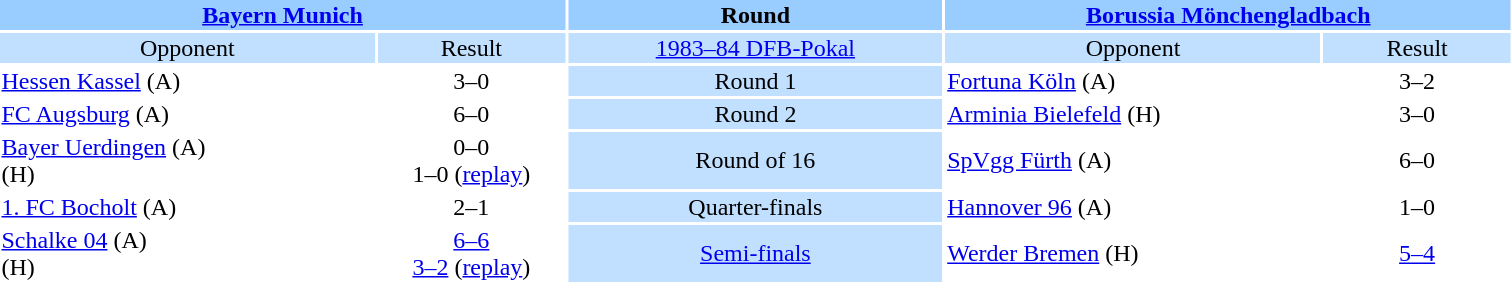<table style="width:80%; text-align:center;">
<tr style="vertical-align:top; background:#99CCFF;">
<th colspan="2"><a href='#'>Bayern Munich</a></th>
<th style="width:20%">Round</th>
<th colspan="2"><a href='#'>Borussia Mönchengladbach</a></th>
</tr>
<tr style="vertical-align:top; background:#c1e0ff;">
<td style="width:20%">Opponent</td>
<td style="width:10%">Result</td>
<td><a href='#'>1983–84 DFB-Pokal</a></td>
<td style="width:20%">Opponent</td>
<td style="width:10%">Result</td>
</tr>
<tr>
<td align="left"><a href='#'>Hessen Kassel</a> (A)</td>
<td>3–0</td>
<td style="background:#C1E0FF;">Round 1</td>
<td align="left"><a href='#'>Fortuna Köln</a> (A)</td>
<td>3–2</td>
</tr>
<tr>
<td align="left"><a href='#'>FC Augsburg</a> (A)</td>
<td>6–0</td>
<td style="background:#C1E0FF;">Round 2</td>
<td align="left"><a href='#'>Arminia Bielefeld</a> (H)</td>
<td>3–0</td>
</tr>
<tr>
<td align="left"><a href='#'>Bayer Uerdingen</a> (A)<br> (H)</td>
<td>0–0 <br>1–0 (<a href='#'>replay</a>)</td>
<td style="background:#C1E0FF;">Round of 16</td>
<td align="left"><a href='#'>SpVgg Fürth</a> (A)</td>
<td>6–0</td>
</tr>
<tr>
<td align="left"><a href='#'>1. FC Bocholt</a> (A)</td>
<td>2–1</td>
<td style="background:#C1E0FF;">Quarter-finals</td>
<td align="left"><a href='#'>Hannover 96</a> (A)</td>
<td>1–0</td>
</tr>
<tr>
<td align="left"><a href='#'>Schalke 04</a> (A)<br> (H)</td>
<td><a href='#'>6–6</a> <br><a href='#'>3–2</a> (<a href='#'>replay</a>)</td>
<td style="background:#C1E0FF;"><a href='#'>Semi-finals</a></td>
<td align="left"><a href='#'>Werder Bremen</a> (H)</td>
<td><a href='#'>5–4</a> </td>
</tr>
</table>
